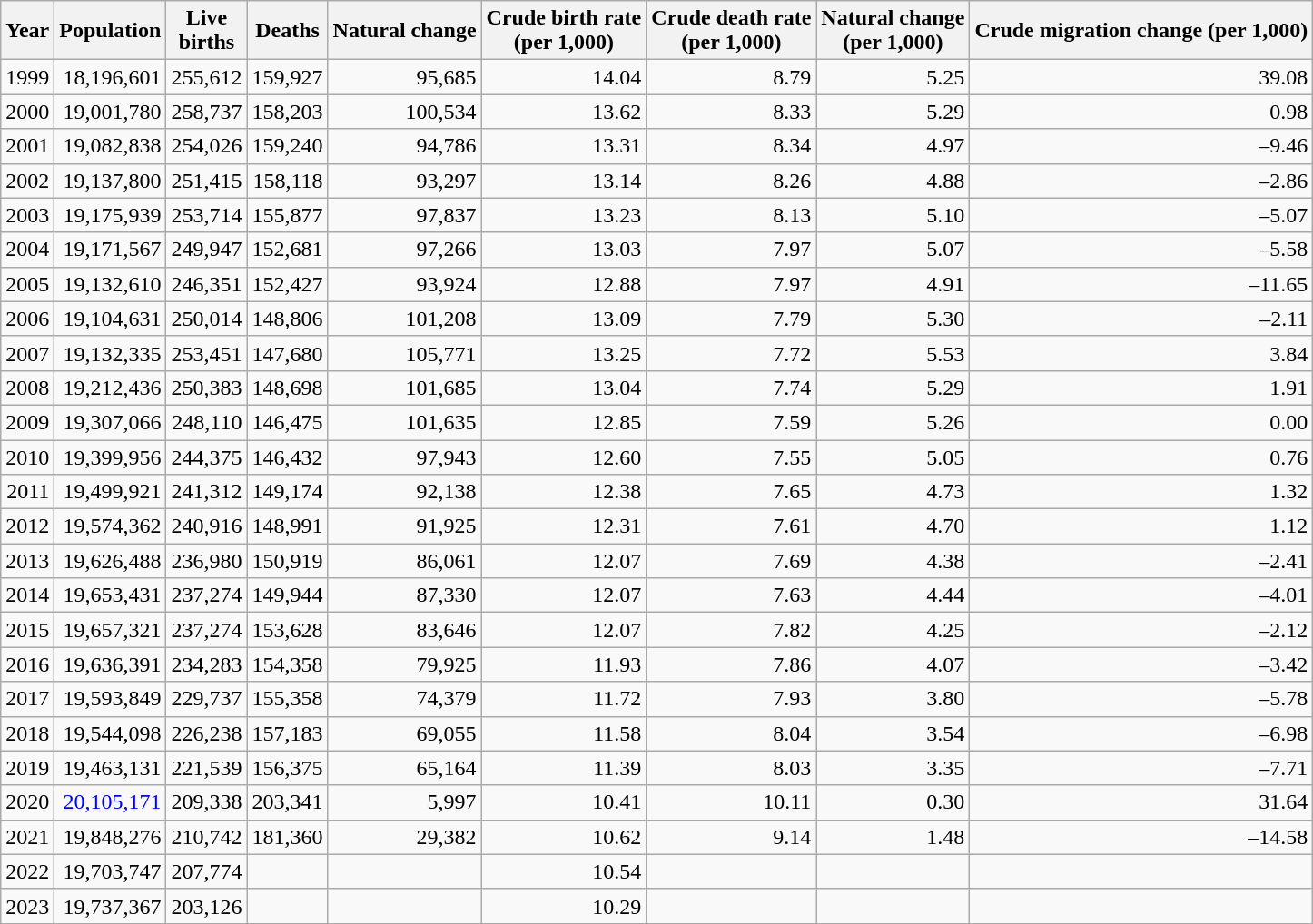<table class="wikitable sortable" style="text-align:right">
<tr>
<th>Year</th>
<th>Population</th>
<th>Live<br>births</th>
<th>Deaths</th>
<th>Natural change</th>
<th>Crude birth rate<br>(per 1,000)</th>
<th>Crude death rate<br>(per 1,000)</th>
<th>Natural change<br>(per 1,000)</th>
<th>Crude migration change (per 1,000)</th>
</tr>
<tr>
<td>1999</td>
<td>18,196,601</td>
<td>255,612</td>
<td>159,927</td>
<td>95,685</td>
<td>14.04</td>
<td>8.79</td>
<td>5.25</td>
<td>39.08</td>
</tr>
<tr>
<td>2000</td>
<td>19,001,780</td>
<td>258,737</td>
<td>158,203</td>
<td>100,534</td>
<td>13.62</td>
<td>8.33</td>
<td>5.29</td>
<td>0.98</td>
</tr>
<tr>
<td>2001</td>
<td>19,082,838</td>
<td>254,026</td>
<td>159,240</td>
<td>94,786</td>
<td>13.31</td>
<td>8.34</td>
<td>4.97</td>
<td>–9.46</td>
</tr>
<tr>
<td>2002</td>
<td>19,137,800</td>
<td>251,415</td>
<td>158,118</td>
<td>93,297</td>
<td>13.14</td>
<td>8.26</td>
<td>4.88</td>
<td>–2.86</td>
</tr>
<tr>
<td>2003</td>
<td>19,175,939</td>
<td>253,714</td>
<td>155,877</td>
<td>97,837</td>
<td>13.23</td>
<td>8.13</td>
<td>5.10</td>
<td>–5.07</td>
</tr>
<tr>
<td>2004</td>
<td>19,171,567</td>
<td>249,947</td>
<td>152,681</td>
<td>97,266</td>
<td>13.03</td>
<td>7.97</td>
<td>5.07</td>
<td>–5.58</td>
</tr>
<tr>
<td>2005</td>
<td>19,132,610</td>
<td>246,351</td>
<td>152,427</td>
<td>93,924</td>
<td>12.88</td>
<td>7.97</td>
<td>4.91</td>
<td>–11.65</td>
</tr>
<tr>
<td>2006</td>
<td>19,104,631</td>
<td>250,014</td>
<td>148,806</td>
<td>101,208</td>
<td>13.09</td>
<td>7.79</td>
<td>5.30</td>
<td>–2.11</td>
</tr>
<tr>
<td>2007</td>
<td>19,132,335</td>
<td>253,451</td>
<td>147,680</td>
<td>105,771</td>
<td>13.25</td>
<td>7.72</td>
<td>5.53</td>
<td>3.84</td>
</tr>
<tr>
<td>2008</td>
<td>19,212,436</td>
<td>250,383</td>
<td>148,698</td>
<td>101,685</td>
<td>13.04</td>
<td>7.74</td>
<td>5.29</td>
<td>1.91</td>
</tr>
<tr>
<td>2009</td>
<td>19,307,066</td>
<td>248,110</td>
<td>146,475</td>
<td>101,635</td>
<td>12.85</td>
<td>7.59</td>
<td>5.26</td>
<td>0.00</td>
</tr>
<tr>
<td>2010</td>
<td>19,399,956</td>
<td>244,375</td>
<td>146,432</td>
<td>97,943</td>
<td>12.60</td>
<td>7.55</td>
<td>5.05</td>
<td>0.76</td>
</tr>
<tr>
<td>2011</td>
<td>19,499,921</td>
<td>241,312</td>
<td>149,174</td>
<td>92,138</td>
<td>12.38</td>
<td>7.65</td>
<td>4.73</td>
<td>1.32</td>
</tr>
<tr>
<td>2012</td>
<td>19,574,362</td>
<td>240,916</td>
<td>148,991</td>
<td>91,925</td>
<td>12.31</td>
<td>7.61</td>
<td>4.70</td>
<td>1.12</td>
</tr>
<tr>
<td>2013</td>
<td>19,626,488</td>
<td>236,980</td>
<td>150,919</td>
<td>86,061</td>
<td>12.07</td>
<td>7.69</td>
<td>4.38</td>
<td>–2.41</td>
</tr>
<tr>
<td>2014</td>
<td>19,653,431</td>
<td>237,274</td>
<td>149,944</td>
<td>87,330</td>
<td>12.07</td>
<td>7.63</td>
<td>4.44</td>
<td>–4.01</td>
</tr>
<tr>
<td>2015</td>
<td>19,657,321</td>
<td>237,274</td>
<td>153,628</td>
<td>83,646</td>
<td>12.07</td>
<td>7.82</td>
<td>4.25</td>
<td>–2.12</td>
</tr>
<tr>
<td>2016</td>
<td>19,636,391</td>
<td>234,283</td>
<td>154,358</td>
<td>79,925</td>
<td>11.93</td>
<td>7.86</td>
<td>4.07</td>
<td>–3.42</td>
</tr>
<tr>
<td>2017</td>
<td>19,593,849</td>
<td>229,737</td>
<td>155,358</td>
<td>74,379</td>
<td>11.72</td>
<td>7.93</td>
<td>3.80</td>
<td>–5.78</td>
</tr>
<tr>
<td>2018</td>
<td>19,544,098</td>
<td>226,238</td>
<td>157,183</td>
<td>69,055</td>
<td>11.58</td>
<td>8.04</td>
<td>3.54</td>
<td>–6.98</td>
</tr>
<tr>
<td>2019</td>
<td>19,463,131</td>
<td>221,539</td>
<td>156,375</td>
<td>65,164</td>
<td>11.39</td>
<td>8.03</td>
<td>3.35</td>
<td>–7.71</td>
</tr>
<tr>
<td>2020</td>
<td style="color:blue;">20,105,171</td>
<td>209,338</td>
<td>203,341</td>
<td>5,997</td>
<td>10.41</td>
<td>10.11</td>
<td>0.30</td>
<td>31.64</td>
</tr>
<tr>
<td>2021</td>
<td>19,848,276</td>
<td>210,742</td>
<td>181,360</td>
<td>29,382</td>
<td>10.62</td>
<td>9.14</td>
<td>1.48</td>
<td>–14.58</td>
</tr>
<tr>
<td>2022</td>
<td>19,703,747</td>
<td>207,774</td>
<td></td>
<td></td>
<td>10.54</td>
<td></td>
<td></td>
<td></td>
</tr>
<tr>
<td>2023</td>
<td>19,737,367</td>
<td>203,126</td>
<td></td>
<td></td>
<td>10.29</td>
<td></td>
<td></td>
<td></td>
</tr>
<tr>
</tr>
</table>
